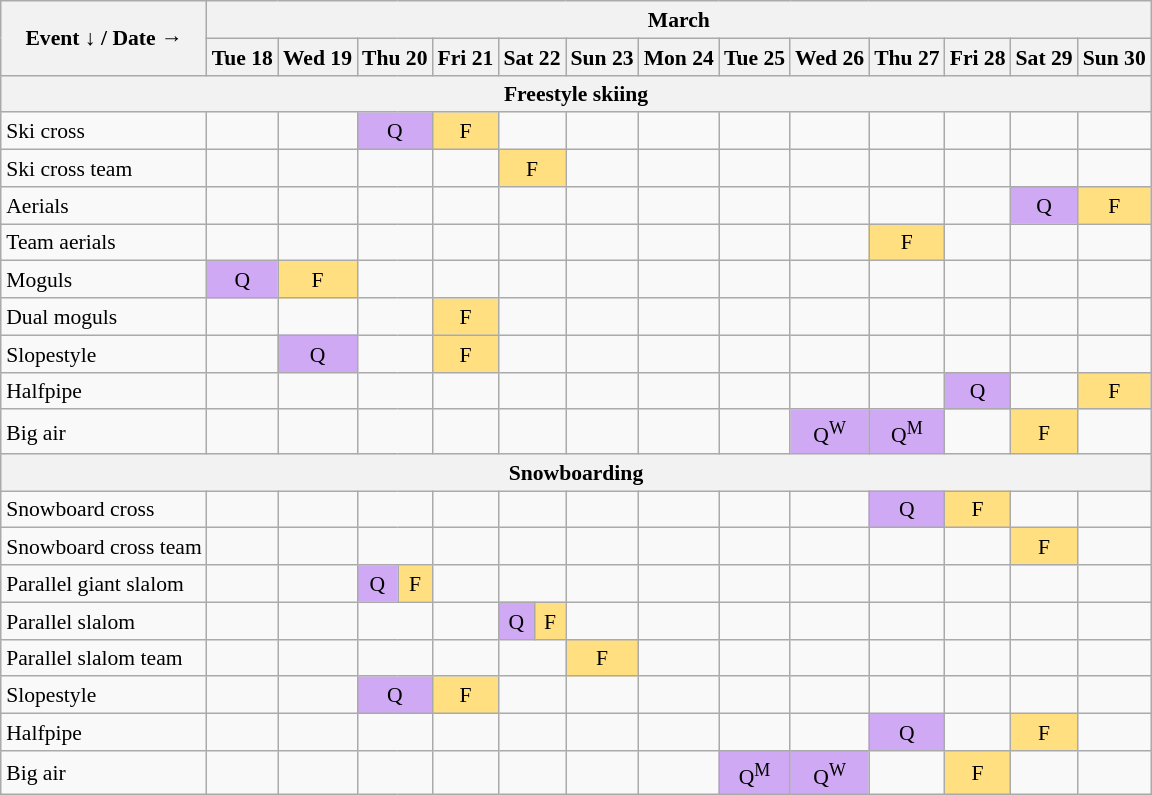<table class="wikitable" style="margin:1em auto; font-size:90%; line-height:1.25em; text-align:center">
<tr>
<th rowspan=2>Event ↓ / Date →</th>
<th colspan=15>March</th>
</tr>
<tr>
<th>Tue 18</th>
<th>Wed 19</th>
<th colspan=2>Thu 20</th>
<th>Fri 21</th>
<th colspan=2>Sat 22</th>
<th>Sun 23</th>
<th>Mon 24</th>
<th>Tue 25</th>
<th>Wed 26</th>
<th>Thu 27</th>
<th>Fri 28</th>
<th>Sat 29</th>
<th>Sun 30</th>
</tr>
<tr>
<th colspan=16>Freestyle skiing</th>
</tr>
<tr>
<td style="text-align:left">Ski cross</td>
<td></td>
<td></td>
<td colspan=2 style="background-color:#D0A9F5">Q</td>
<td style="background-color:#FFDF80">F</td>
<td colspan=2></td>
<td></td>
<td></td>
<td></td>
<td></td>
<td></td>
<td></td>
<td></td>
<td></td>
</tr>
<tr>
<td style="text-align:left">Ski cross team</td>
<td></td>
<td></td>
<td colspan=2></td>
<td></td>
<td colspan=2 style="background-color:#FFDF80">F</td>
<td></td>
<td></td>
<td></td>
<td></td>
<td></td>
<td></td>
<td></td>
<td></td>
</tr>
<tr>
<td style="text-align:left">Aerials</td>
<td></td>
<td></td>
<td colspan=2></td>
<td></td>
<td colspan=2></td>
<td></td>
<td></td>
<td></td>
<td></td>
<td></td>
<td></td>
<td style="background-color:#D0A9F5">Q</td>
<td style="background-color:#FFDF80">F</td>
</tr>
<tr>
<td style="text-align:left">Team aerials</td>
<td></td>
<td></td>
<td colspan=2></td>
<td></td>
<td colspan=2></td>
<td></td>
<td></td>
<td></td>
<td></td>
<td style="background-color:#FFDF80">F</td>
<td></td>
<td></td>
<td></td>
</tr>
<tr>
<td style="text-align:left">Moguls</td>
<td style="background-color:#D0A9F5">Q</td>
<td style="background-color:#FFDF80">F</td>
<td colspan=2></td>
<td></td>
<td colspan=2></td>
<td></td>
<td></td>
<td></td>
<td></td>
<td></td>
<td></td>
<td></td>
<td></td>
</tr>
<tr>
<td style="text-align:left">Dual moguls</td>
<td></td>
<td></td>
<td colspan=2></td>
<td style="background-color:#FFDF80">F</td>
<td colspan=2></td>
<td></td>
<td></td>
<td></td>
<td></td>
<td></td>
<td></td>
<td></td>
<td></td>
</tr>
<tr>
<td style="text-align:left">Slopestyle</td>
<td></td>
<td style="background-color:#D0A9F5">Q</td>
<td colspan=2></td>
<td style="background-color:#FFDF80">F</td>
<td colspan=2></td>
<td></td>
<td></td>
<td></td>
<td></td>
<td></td>
<td></td>
<td></td>
</tr>
<tr>
<td style="text-align:left">Halfpipe</td>
<td></td>
<td></td>
<td colspan=2></td>
<td></td>
<td colspan=2></td>
<td></td>
<td></td>
<td></td>
<td></td>
<td></td>
<td style="background-color:#D0A9F5">Q</td>
<td></td>
<td style="background-color:#FFDF80">F</td>
</tr>
<tr>
<td style="text-align:left">Big air</td>
<td></td>
<td></td>
<td colspan=2></td>
<td></td>
<td colspan=2></td>
<td></td>
<td></td>
<td></td>
<td style="background-color:#D0A9F5">Q<sup>W</sup></td>
<td style="background-color:#D0A9F5">Q<sup>M</sup></td>
<td></td>
<td style="background-color:#FFDF80">F</td>
<td></td>
</tr>
<tr>
<th colspan=16>Snowboarding</th>
</tr>
<tr>
<td style="text-align:left">Snowboard cross</td>
<td></td>
<td></td>
<td colspan=2></td>
<td></td>
<td colspan=2></td>
<td></td>
<td></td>
<td></td>
<td></td>
<td style="background-color:#D0A9F5">Q</td>
<td style="background-color:#FFDF80">F</td>
<td></td>
<td></td>
</tr>
<tr>
<td style="text-align:left">Snowboard cross team</td>
<td></td>
<td></td>
<td colspan=2></td>
<td></td>
<td colspan=2></td>
<td></td>
<td></td>
<td></td>
<td></td>
<td></td>
<td></td>
<td style="background-color:#FFDF80">F</td>
<td></td>
</tr>
<tr>
<td style="text-align:left">Parallel giant slalom</td>
<td></td>
<td></td>
<td style="background-color:#D0A9F5">Q</td>
<td style="background-color:#FFDF80">F</td>
<td></td>
<td colspan=2></td>
<td></td>
<td></td>
<td></td>
<td></td>
<td></td>
<td></td>
<td></td>
<td></td>
</tr>
<tr>
<td style="text-align:left">Parallel slalom</td>
<td></td>
<td></td>
<td colspan=2></td>
<td></td>
<td style="background-color:#D0A9F5">Q</td>
<td style="background-color:#FFDF80">F</td>
<td></td>
<td></td>
<td></td>
<td></td>
<td></td>
<td></td>
<td></td>
<td></td>
</tr>
<tr>
<td style="text-align:left">Parallel slalom team</td>
<td></td>
<td></td>
<td colspan=2></td>
<td></td>
<td colspan=2></td>
<td style="background-color:#FFDF80">F</td>
<td></td>
<td></td>
<td></td>
<td></td>
<td></td>
<td></td>
<td></td>
</tr>
<tr>
<td style="text-align:left">Slopestyle</td>
<td></td>
<td></td>
<td colspan=2 style="background-color:#D0A9F5">Q</td>
<td style="background-color:#FFDF80">F</td>
<td colspan=2></td>
<td></td>
<td></td>
<td></td>
<td></td>
<td></td>
<td></td>
<td></td>
<td></td>
</tr>
<tr>
<td style="text-align:left">Halfpipe</td>
<td></td>
<td></td>
<td colspan=2></td>
<td></td>
<td colspan=2></td>
<td></td>
<td></td>
<td></td>
<td></td>
<td style="background-color:#D0A9F5">Q</td>
<td></td>
<td style="background-color:#FFDF80">F</td>
<td></td>
</tr>
<tr>
<td style="text-align:left">Big air</td>
<td></td>
<td></td>
<td colspan=2></td>
<td></td>
<td colspan=2></td>
<td></td>
<td></td>
<td style="background-color:#D0A9F5">Q<sup>M</sup></td>
<td style="background-color:#D0A9F5">Q<sup>W</sup></td>
<td></td>
<td style="background-color:#FFDF80">F</td>
<td></td>
<td></td>
</tr>
</table>
